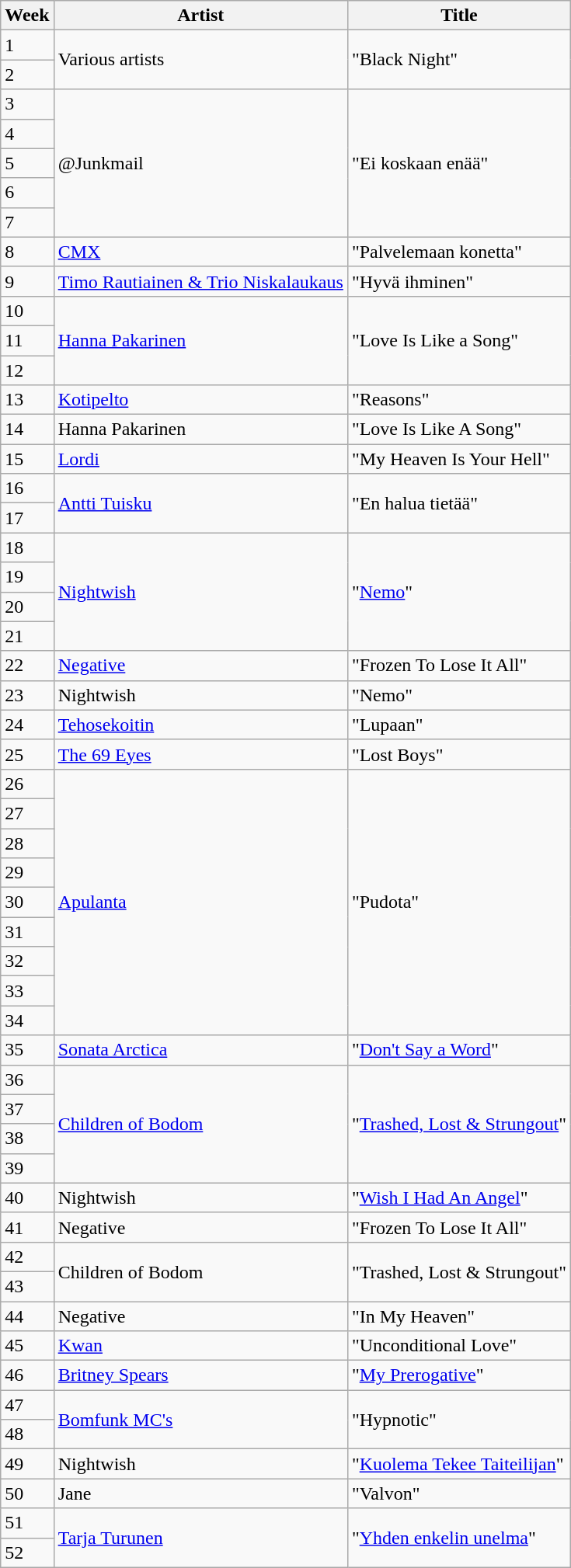<table class="wikitable" style="margin: 0 0 0 0;">
<tr>
<th>Week</th>
<th>Artist</th>
<th>Title</th>
</tr>
<tr>
<td>1</td>
<td rowspan=2>Various artists</td>
<td rowspan=2>"Black Night"</td>
</tr>
<tr>
<td>2</td>
</tr>
<tr>
<td>3</td>
<td rowspan=5>@Junkmail</td>
<td rowspan=5>"Ei koskaan enää"</td>
</tr>
<tr>
<td>4</td>
</tr>
<tr>
<td>5</td>
</tr>
<tr>
<td>6</td>
</tr>
<tr>
<td>7</td>
</tr>
<tr>
<td>8</td>
<td><a href='#'>CMX</a></td>
<td>"Palvelemaan konetta"</td>
</tr>
<tr>
<td>9</td>
<td><a href='#'>Timo Rautiainen & Trio Niskalaukaus</a></td>
<td>"Hyvä ihminen"</td>
</tr>
<tr>
<td>10</td>
<td rowspan=3><a href='#'>Hanna Pakarinen</a></td>
<td rowspan=3>"Love Is Like a Song"</td>
</tr>
<tr>
<td>11</td>
</tr>
<tr>
<td>12</td>
</tr>
<tr>
<td>13</td>
<td><a href='#'>Kotipelto</a></td>
<td>"Reasons"</td>
</tr>
<tr>
<td>14</td>
<td>Hanna Pakarinen</td>
<td>"Love Is Like A Song"</td>
</tr>
<tr>
<td>15</td>
<td><a href='#'>Lordi</a></td>
<td>"My Heaven Is Your Hell"</td>
</tr>
<tr>
<td>16</td>
<td rowspan=2><a href='#'>Antti Tuisku</a></td>
<td rowspan=2>"En halua tietää"</td>
</tr>
<tr>
<td>17</td>
</tr>
<tr>
<td>18</td>
<td rowspan=4><a href='#'>Nightwish</a></td>
<td rowspan=4>"<a href='#'>Nemo</a>"</td>
</tr>
<tr>
<td>19</td>
</tr>
<tr>
<td>20</td>
</tr>
<tr>
<td>21</td>
</tr>
<tr>
<td>22</td>
<td><a href='#'>Negative</a></td>
<td>"Frozen To Lose It All"</td>
</tr>
<tr>
<td>23</td>
<td>Nightwish</td>
<td>"Nemo"</td>
</tr>
<tr>
<td>24</td>
<td><a href='#'>Tehosekoitin</a></td>
<td>"Lupaan"</td>
</tr>
<tr>
<td>25</td>
<td><a href='#'>The 69 Eyes</a></td>
<td>"Lost Boys"</td>
</tr>
<tr>
<td>26</td>
<td rowspan=9><a href='#'>Apulanta</a></td>
<td rowspan=9>"Pudota"</td>
</tr>
<tr>
<td>27</td>
</tr>
<tr>
<td>28</td>
</tr>
<tr>
<td>29</td>
</tr>
<tr>
<td>30</td>
</tr>
<tr>
<td>31</td>
</tr>
<tr>
<td>32</td>
</tr>
<tr>
<td>33</td>
</tr>
<tr>
<td>34</td>
</tr>
<tr>
<td>35</td>
<td><a href='#'>Sonata Arctica</a></td>
<td>"<a href='#'>Don't Say a Word</a>"</td>
</tr>
<tr>
<td>36</td>
<td rowspan=4><a href='#'>Children of Bodom</a></td>
<td rowspan=4>"<a href='#'>Trashed, Lost & Strungout</a>"</td>
</tr>
<tr>
<td>37</td>
</tr>
<tr>
<td>38</td>
</tr>
<tr>
<td>39</td>
</tr>
<tr>
<td>40</td>
<td>Nightwish</td>
<td>"<a href='#'>Wish I Had An Angel</a>"</td>
</tr>
<tr>
<td>41</td>
<td>Negative</td>
<td>"Frozen To Lose It All"</td>
</tr>
<tr>
<td>42</td>
<td rowspan=2>Children of Bodom</td>
<td rowspan=2>"Trashed, Lost & Strungout"</td>
</tr>
<tr>
<td>43</td>
</tr>
<tr>
<td>44</td>
<td>Negative</td>
<td>"In My Heaven"</td>
</tr>
<tr>
<td>45</td>
<td><a href='#'>Kwan</a></td>
<td>"Unconditional Love"</td>
</tr>
<tr>
<td>46</td>
<td><a href='#'>Britney Spears</a></td>
<td>"<a href='#'>My Prerogative</a>"</td>
</tr>
<tr>
<td>47</td>
<td rowspan=2><a href='#'>Bomfunk MC's</a></td>
<td rowspan=2>"Hypnotic"</td>
</tr>
<tr>
<td>48</td>
</tr>
<tr>
<td>49</td>
<td>Nightwish</td>
<td>"<a href='#'>Kuolema Tekee Taiteilijan</a>"</td>
</tr>
<tr>
<td>50</td>
<td>Jane</td>
<td>"Valvon"</td>
</tr>
<tr>
<td>51</td>
<td rowspan=2><a href='#'>Tarja Turunen</a></td>
<td rowspan=2>"<a href='#'>Yhden enkelin unelma</a>"</td>
</tr>
<tr>
<td>52</td>
</tr>
</table>
